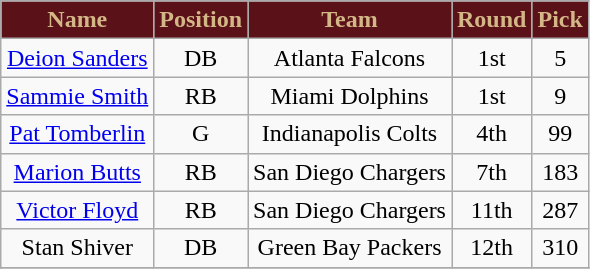<table class="wikitable" style="text-align: center;">
<tr>
<th style="background:#5a1118; color:#d3b787;">Name</th>
<th style="background:#5a1118; color:#d3b787;">Position</th>
<th style="background:#5a1118; color:#d3b787;">Team</th>
<th style="background:#5a1118; color:#d3b787;">Round</th>
<th style="background:#5a1118; color:#d3b787;">Pick</th>
</tr>
<tr>
<td><a href='#'>Deion Sanders</a></td>
<td>DB</td>
<td>Atlanta Falcons</td>
<td>1st</td>
<td>5</td>
</tr>
<tr>
<td><a href='#'>Sammie Smith</a></td>
<td>RB</td>
<td>Miami Dolphins</td>
<td>1st</td>
<td>9</td>
</tr>
<tr>
<td><a href='#'>Pat Tomberlin</a></td>
<td>G</td>
<td>Indianapolis Colts</td>
<td>4th</td>
<td>99</td>
</tr>
<tr>
<td><a href='#'>Marion Butts</a></td>
<td>RB</td>
<td>San Diego Chargers</td>
<td>7th</td>
<td>183</td>
</tr>
<tr>
<td><a href='#'>Victor Floyd</a></td>
<td>RB</td>
<td>San Diego Chargers</td>
<td>11th</td>
<td>287</td>
</tr>
<tr>
<td>Stan Shiver</td>
<td>DB</td>
<td>Green Bay Packers</td>
<td>12th</td>
<td>310</td>
</tr>
<tr>
</tr>
</table>
